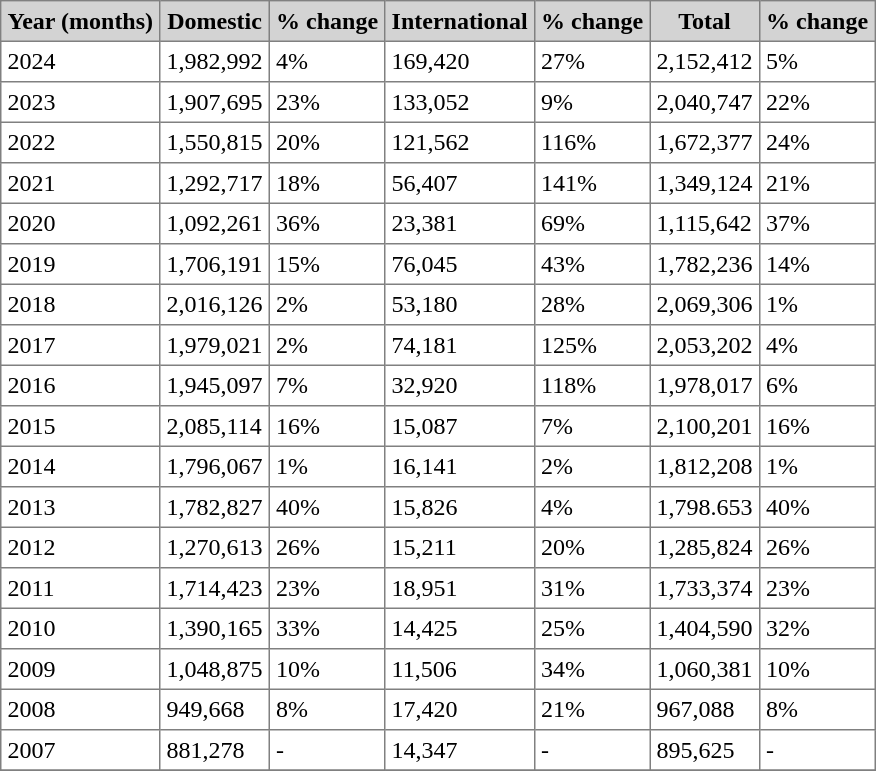<table class="toccolours" border="1" cellpadding="4" style="border-collapse:collapse">
<tr bgcolor=lightgrey>
<th>Year (months)</th>
<th>Domestic</th>
<th>% change</th>
<th>International</th>
<th>% change</th>
<th>Total</th>
<th>% change</th>
</tr>
<tr>
<td>2024</td>
<td>1,982,992</td>
<td> 4%</td>
<td>169,420</td>
<td> 27%</td>
<td>2,152,412</td>
<td> 5%</td>
</tr>
<tr>
<td>2023</td>
<td>1,907,695</td>
<td> 23%</td>
<td>133,052</td>
<td> 9%</td>
<td>2,040,747</td>
<td> 22%</td>
</tr>
<tr>
<td>2022</td>
<td>1,550,815</td>
<td> 20%</td>
<td>121,562</td>
<td> 116%</td>
<td>1,672,377</td>
<td> 24%</td>
</tr>
<tr>
<td>2021</td>
<td>1,292,717</td>
<td> 18%</td>
<td>56,407</td>
<td> 141%</td>
<td>1,349,124</td>
<td> 21%</td>
</tr>
<tr>
<td>2020</td>
<td>1,092,261</td>
<td> 36%</td>
<td>23,381</td>
<td> 69%</td>
<td>1,115,642</td>
<td> 37%</td>
</tr>
<tr>
<td>2019</td>
<td>1,706,191</td>
<td> 15%</td>
<td>76,045</td>
<td> 43%</td>
<td>1,782,236</td>
<td> 14%</td>
</tr>
<tr>
<td>2018</td>
<td>2,016,126</td>
<td> 2%</td>
<td>53,180</td>
<td> 28%</td>
<td>2,069,306</td>
<td> 1%</td>
</tr>
<tr>
<td>2017</td>
<td>1,979,021</td>
<td> 2%</td>
<td>74,181</td>
<td> 125%</td>
<td>2,053,202</td>
<td> 4%</td>
</tr>
<tr>
<td>2016</td>
<td>1,945,097</td>
<td> 7%</td>
<td>32,920</td>
<td> 118%</td>
<td>1,978,017</td>
<td> 6%</td>
</tr>
<tr>
<td>2015</td>
<td>2,085,114</td>
<td> 16%</td>
<td>15,087</td>
<td> 7%</td>
<td>2,100,201</td>
<td> 16%</td>
</tr>
<tr>
<td>2014</td>
<td>1,796,067</td>
<td> 1%</td>
<td>16,141</td>
<td> 2%</td>
<td>1,812,208</td>
<td> 1%</td>
</tr>
<tr>
<td>2013</td>
<td>1,782,827</td>
<td> 40%</td>
<td>15,826</td>
<td> 4%</td>
<td>1,798.653</td>
<td> 40%</td>
</tr>
<tr>
<td>2012</td>
<td>1,270,613</td>
<td> 26%</td>
<td>15,211</td>
<td> 20%</td>
<td>1,285,824</td>
<td> 26%</td>
</tr>
<tr>
<td>2011</td>
<td>1,714,423</td>
<td> 23%</td>
<td>18,951</td>
<td> 31%</td>
<td>1,733,374</td>
<td> 23%</td>
</tr>
<tr>
<td>2010</td>
<td>1,390,165</td>
<td> 33%</td>
<td>14,425</td>
<td> 25%</td>
<td>1,404,590</td>
<td> 32%</td>
</tr>
<tr>
<td>2009</td>
<td>1,048,875</td>
<td> 10%</td>
<td>11,506</td>
<td> 34%</td>
<td>1,060,381</td>
<td> 10%</td>
</tr>
<tr>
<td>2008</td>
<td>949,668</td>
<td> 8%</td>
<td>17,420</td>
<td> 21%</td>
<td>967,088</td>
<td> 8%</td>
</tr>
<tr>
<td>2007</td>
<td>881,278</td>
<td>-</td>
<td>14,347</td>
<td>-</td>
<td>895,625</td>
<td>-</td>
</tr>
<tr>
</tr>
</table>
